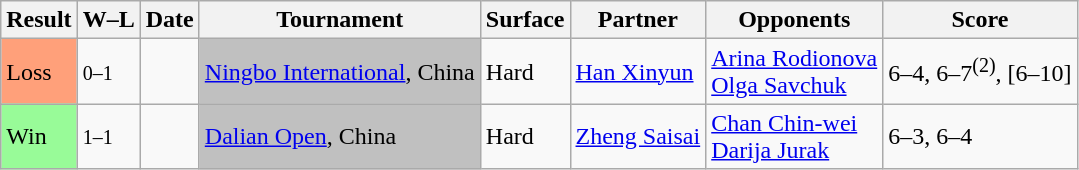<table class="sortable wikitable">
<tr>
<th>Result</th>
<th class="unsortable">W–L</th>
<th>Date</th>
<th>Tournament</th>
<th>Surface</th>
<th>Partner</th>
<th>Opponents</th>
<th class="unsortable">Score</th>
</tr>
<tr>
<td style="background:#ffa07a;">Loss</td>
<td><small>0–1</small></td>
<td><a href='#'></a></td>
<td style="background:silver;"><a href='#'>Ningbo International</a>, China</td>
<td>Hard</td>
<td> <a href='#'>Han Xinyun</a></td>
<td> <a href='#'>Arina Rodionova</a> <br>  <a href='#'>Olga Savchuk</a></td>
<td>6–4, 6–7<sup>(2)</sup>, [6–10]</td>
</tr>
<tr>
<td style="background:#98fb98;">Win</td>
<td><small>1–1</small></td>
<td><a href='#'></a></td>
<td style="background:silver;"><a href='#'>Dalian Open</a>, China</td>
<td>Hard</td>
<td> <a href='#'>Zheng Saisai</a></td>
<td> <a href='#'>Chan Chin-wei</a> <br>  <a href='#'>Darija Jurak</a></td>
<td>6–3, 6–4</td>
</tr>
</table>
